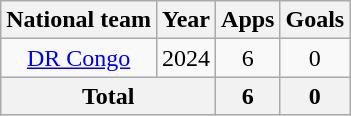<table class=wikitable style=text-align:center>
<tr>
<th>National team</th>
<th>Year</th>
<th>Apps</th>
<th>Goals</th>
</tr>
<tr>
<td rowspan="1"><a href='#'>DR Congo</a></td>
<td>2024</td>
<td>6</td>
<td>0</td>
</tr>
<tr>
<th colspan="2">Total</th>
<th>6</th>
<th>0</th>
</tr>
</table>
